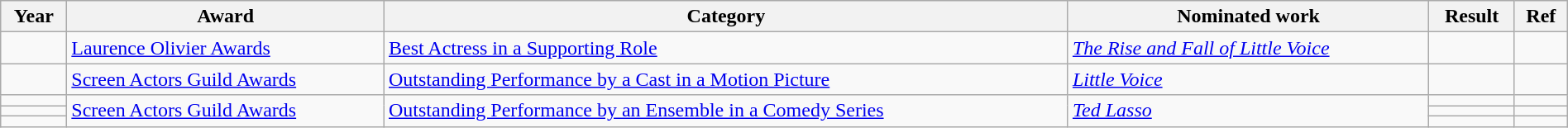<table class="wikitable" width="100%">
<tr>
<th>Year</th>
<th>Award</th>
<th>Category</th>
<th>Nominated work</th>
<th>Result</th>
<th>Ref</th>
</tr>
<tr>
<td></td>
<td><a href='#'>Laurence Olivier Awards</a></td>
<td><a href='#'>Best Actress in a Supporting Role</a></td>
<td><em><a href='#'>The Rise and Fall of Little Voice</a></em></td>
<td></td>
<td align="center"></td>
</tr>
<tr>
<td></td>
<td><a href='#'>Screen Actors Guild Awards</a></td>
<td><a href='#'>Outstanding Performance by a Cast in a Motion Picture</a></td>
<td><em><a href='#'>Little Voice</a></em></td>
<td></td>
<td align="center"></td>
</tr>
<tr>
<td></td>
<td rowspan="3"><a href='#'>Screen Actors Guild Awards</a></td>
<td rowspan="3"><a href='#'>Outstanding Performance by an Ensemble in a Comedy Series</a></td>
<td rowspan="3"><em><a href='#'>Ted Lasso</a></em></td>
<td></td>
<td align="center"></td>
</tr>
<tr>
<td></td>
<td></td>
<td align="center"></td>
</tr>
<tr>
<td></td>
<td></td>
<td align="center"></td>
</tr>
</table>
